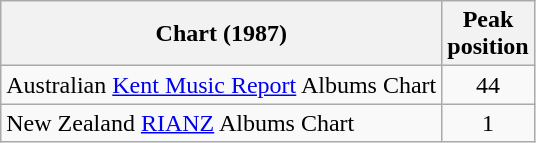<table class="wikitable">
<tr>
<th>Chart (1987)</th>
<th>Peak<br>position</th>
</tr>
<tr>
<td>Australian <a href='#'>Kent Music Report</a> Albums Chart</td>
<td align="center">44</td>
</tr>
<tr>
<td>New Zealand <a href='#'>RIANZ</a> Albums Chart</td>
<td align="center">1</td>
</tr>
</table>
